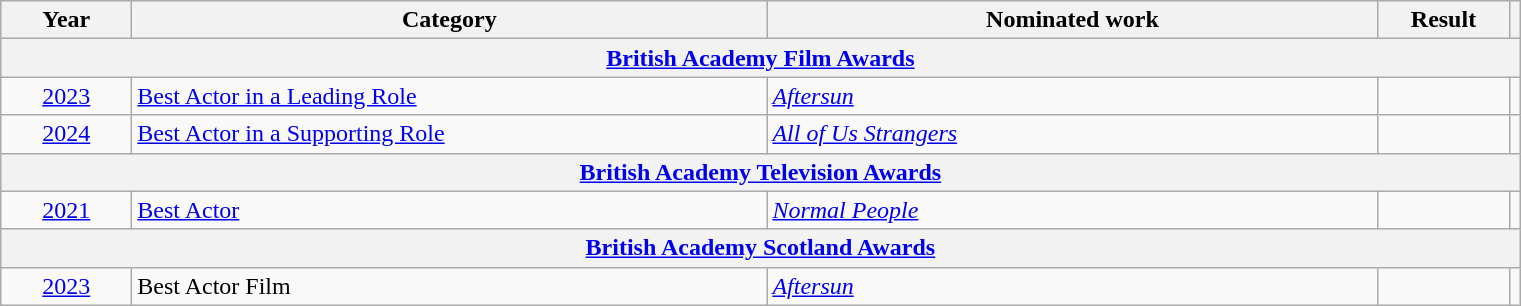<table class=wikitable>
<tr>
<th scope="col" style="width:5em;">Year</th>
<th scope="col" style="width:26em;">Category</th>
<th scope="col" style="width:25em;">Nominated work</th>
<th scope="col" style="width:5em;">Result</th>
<th></th>
</tr>
<tr>
<th colspan="5" style="text-align:center;"><strong><a href='#'>British Academy Film Awards</a></strong></th>
</tr>
<tr>
<td style="text-align:center;"><a href='#'>2023</a></td>
<td><a href='#'>Best Actor in a Leading Role</a></td>
<td><em><a href='#'>Aftersun</a></em></td>
<td></td>
<td style="text-align:center;"></td>
</tr>
<tr>
<td style="text-align:center;"><a href='#'>2024</a></td>
<td><a href='#'>Best Actor in a Supporting Role</a></td>
<td><em><a href='#'>All of Us Strangers</a></em></td>
<td></td>
<td style="text-align:center;"></td>
</tr>
<tr>
<th colspan="5" style="text-align:center;"><strong><a href='#'>British Academy Television Awards</a></strong></th>
</tr>
<tr>
<td style="text-align:center;"><a href='#'>2021</a></td>
<td><a href='#'>Best Actor</a></td>
<td><em><a href='#'>Normal People</a></em></td>
<td></td>
<td style="text-align:center;"></td>
</tr>
<tr>
<th colspan="5" style="text-align:center;"><strong><a href='#'>British Academy Scotland Awards</a></strong></th>
</tr>
<tr>
<td style="text-align:center;"><a href='#'>2023</a></td>
<td>Best Actor Film</td>
<td><em><a href='#'>Aftersun</a></em></td>
<td></td>
<td style="text-align:center;"></td>
</tr>
</table>
